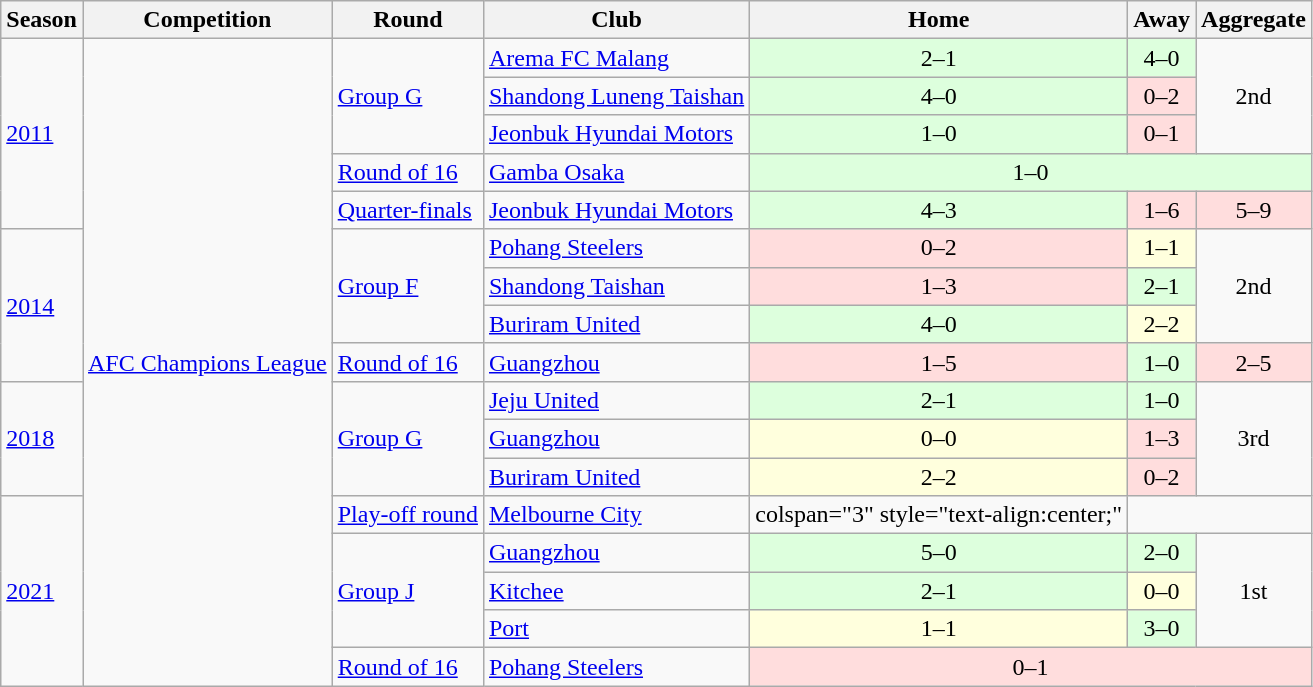<table class="wikitable">
<tr>
<th>Season</th>
<th>Competition</th>
<th>Round</th>
<th>Club</th>
<th>Home</th>
<th>Away</th>
<th>Aggregate</th>
</tr>
<tr>
<td rowspan="5"><a href='#'>2011</a></td>
<td rowspan="17"><a href='#'>AFC Champions League</a></td>
<td rowspan="3"><a href='#'>Group G</a></td>
<td> <a href='#'>Arema FC Malang</a></td>
<td bgcolor="#ddffdd" style="text-align:center;">2–1</td>
<td bgcolor="#ddffdd" style="text-align:center;">4–0</td>
<td rowspan="3" style="text-align:center;">2nd</td>
</tr>
<tr>
<td> <a href='#'>Shandong Luneng Taishan</a></td>
<td bgcolor="#ddffdd" style="text-align:center;">4–0</td>
<td bgcolor="#ffdddd" style="text-align:center;">0–2</td>
</tr>
<tr>
<td> <a href='#'>Jeonbuk Hyundai Motors</a></td>
<td bgcolor="#ddffdd" style="text-align:center;">1–0</td>
<td bgcolor="#ffdddd" style="text-align:center;">0–1</td>
</tr>
<tr>
<td rowspan="1"><a href='#'>Round of 16</a></td>
<td> <a href='#'>Gamba Osaka</a></td>
<td colspan="3" bgcolor="#ddffdd" style="text-align:center;">1–0</td>
</tr>
<tr>
<td rowspan="1"><a href='#'>Quarter-finals</a></td>
<td> <a href='#'>Jeonbuk Hyundai Motors</a></td>
<td bgcolor="#ddffdd" style="text-align:center;">4–3</td>
<td bgcolor="#ffdddd" style="text-align:center;">1–6</td>
<td bgcolor="#ffdddd" style="text-align:center;">5–9</td>
</tr>
<tr>
<td rowspan="4"><a href='#'>2014</a></td>
<td rowspan="3"><a href='#'>Group F</a></td>
<td> <a href='#'>Pohang Steelers</a></td>
<td bgcolor="#ffdddd" style="text-align:center;">0–2</td>
<td bgcolor="#ffffdd" style="text-align:center;">1–1</td>
<td rowspan="3" style="text-align:center;">2nd</td>
</tr>
<tr>
<td> <a href='#'>Shandong Taishan</a></td>
<td bgcolor="#ffdddd" style="text-align:center;">1–3</td>
<td bgcolor="#ddffdd" style="text-align:center;">2–1</td>
</tr>
<tr>
<td> <a href='#'>Buriram United</a></td>
<td bgcolor="#ddffdd" style="text-align:center;">4–0</td>
<td bgcolor="#ffffdd" style="text-align:center;">2–2</td>
</tr>
<tr>
<td rowspan="1"><a href='#'>Round of 16</a></td>
<td> <a href='#'>Guangzhou</a></td>
<td bgcolor="#ffdddd" style="text-align:center;">1–5</td>
<td bgcolor="#ddffdd" style="text-align:center;">1–0</td>
<td bgcolor="#ffdddd" style="text-align:center;">2–5</td>
</tr>
<tr>
<td rowspan="3"><a href='#'>2018</a></td>
<td rowspan="3"><a href='#'>Group G</a></td>
<td> <a href='#'>Jeju United</a></td>
<td bgcolor="#ddffdd" style="text-align:center;">2–1</td>
<td bgcolor="#ddffdd" style="text-align:center;">1–0</td>
<td rowspan="3" style="text-align:center;">3rd</td>
</tr>
<tr>
<td> <a href='#'>Guangzhou</a></td>
<td bgcolor="#ffffdd" style="text-align:center;">0–0</td>
<td bgcolor="#ffdddd" style="text-align:center;">1–3</td>
</tr>
<tr>
<td> <a href='#'>Buriram United</a></td>
<td bgcolor="#ffffdd" style="text-align:center;">2–2</td>
<td bgcolor="#ffdddd" style="text-align:center;">0–2</td>
</tr>
<tr>
<td rowspan="5"><a href='#'>2021</a></td>
<td rowspan="1"><a href='#'>Play-off round</a></td>
<td> <a href='#'>Melbourne City</a></td>
<td>colspan="3" style="text-align:center;" </td>
</tr>
<tr>
<td rowspan="3"><a href='#'>Group J</a></td>
<td> <a href='#'>Guangzhou</a></td>
<td bgcolor="#ddffdd" style="text-align:center;">5–0</td>
<td bgcolor="#ddffdd" style="text-align:center;">2–0</td>
<td rowspan="3" style="text-align:center;">1st</td>
</tr>
<tr>
<td> <a href='#'>Kitchee</a></td>
<td bgcolor="#ddffdd" style="text-align:center;">2–1</td>
<td bgcolor="#ffffdd" style="text-align:center;">0–0</td>
</tr>
<tr>
<td> <a href='#'>Port</a></td>
<td bgcolor="#ffffdd" style="text-align:center;">1–1</td>
<td bgcolor="#ddffdd" style="text-align:center;">3–0</td>
</tr>
<tr>
<td rowspan="1"><a href='#'>Round of 16</a></td>
<td> <a href='#'>Pohang Steelers</a></td>
<td bgcolor="#ffdddd" colspan="3" style="text-align:center;">0–1</td>
</tr>
</table>
